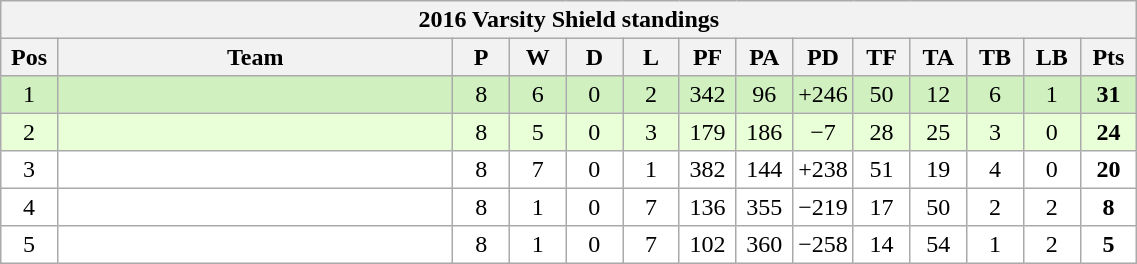<table class="wikitable" style="text-align:center; line-height:110%; font-size:100%; width:60%;">
<tr>
<th colspan="100%" cellpadding="0" cellspacing="0"><strong>2016 Varsity Shield standings</strong></th>
</tr>
<tr>
<th style="width:5%;">Pos</th>
<th style="width:35%;">Team</th>
<th style="width:5%;">P</th>
<th style="width:5%;">W</th>
<th style="width:5%;">D</th>
<th style="width:5%;">L</th>
<th style="width:5%;">PF</th>
<th style="width:5%;">PA</th>
<th style="width:5%;">PD</th>
<th style="width:5%;">TF</th>
<th style="width:5%;">TA</th>
<th style="width:5%;">TB</th>
<th style="width:5%;">LB</th>
<th style="width:5%;">Pts<br></th>
</tr>
<tr style="background:#D0F0C0;">
<td>1</td>
<td align=left></td>
<td>8</td>
<td>6</td>
<td>0</td>
<td>2</td>
<td>342</td>
<td>96</td>
<td>+246</td>
<td>50</td>
<td>12</td>
<td>6</td>
<td>1</td>
<td><strong>31</strong></td>
</tr>
<tr style="background:#E8FFD8;">
<td>2</td>
<td align=left> </td>
<td>8</td>
<td>5</td>
<td>0</td>
<td>3</td>
<td>179</td>
<td>186</td>
<td>−7</td>
<td>28</td>
<td>25</td>
<td>3</td>
<td>0</td>
<td><strong>24</strong></td>
</tr>
<tr style="background:#FFFFFF;">
<td>3</td>
<td align=left> </td>
<td>8</td>
<td>7</td>
<td>0</td>
<td>1</td>
<td>382</td>
<td>144</td>
<td>+238</td>
<td>51</td>
<td>19</td>
<td>4</td>
<td>0</td>
<td><strong>20</strong></td>
</tr>
<tr style="background:#FFFFFF;">
<td>4</td>
<td align=left></td>
<td>8</td>
<td>1</td>
<td>0</td>
<td>7</td>
<td>136</td>
<td>355</td>
<td>−219</td>
<td>17</td>
<td>50</td>
<td>2</td>
<td>2</td>
<td><strong>8</strong></td>
</tr>
<tr style="background:#FFFFFF;">
<td>5</td>
<td align=left> </td>
<td>8</td>
<td>1</td>
<td>0</td>
<td>7</td>
<td>102</td>
<td>360</td>
<td>−258</td>
<td>14</td>
<td>54</td>
<td>1</td>
<td>2</td>
<td><strong>5</strong></td>
</tr>
</table>
